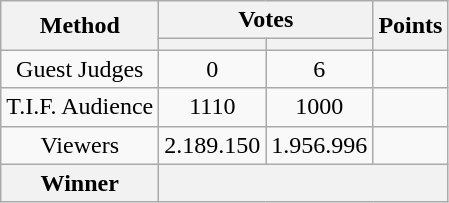<table class="wikitable" style="text-align: center;">
<tr>
<th rowspan="2" scope="col">Method</th>
<th colspan="2" scope="col">Votes</th>
<th rowspan="2" scope="col">Points</th>
</tr>
<tr>
<th></th>
<th></th>
</tr>
<tr>
<td>Guest Judges</td>
<td>0</td>
<td>6</td>
<td></td>
</tr>
<tr>
<td>T.I.F. Audience</td>
<td>1110</td>
<td>1000</td>
<td></td>
</tr>
<tr>
<td>Viewers </td>
<td>2.189.150</td>
<td>1.956.996</td>
<td></td>
</tr>
<tr>
<th>Winner</th>
<th colspan="3"></th>
</tr>
</table>
